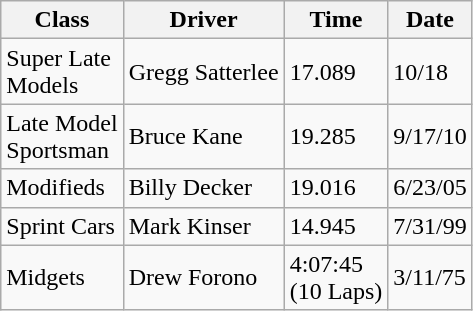<table class="wikitable">
<tr>
<th>Class</th>
<th>Driver</th>
<th>Time</th>
<th>Date</th>
</tr>
<tr>
<td>Super Late<br>Models</td>
<td>Gregg Satterlee</td>
<td>17.089</td>
<td>10/18</td>
</tr>
<tr>
<td>Late Model<br>Sportsman</td>
<td>Bruce Kane</td>
<td>19.285</td>
<td>9/17/10</td>
</tr>
<tr>
<td>Modifieds</td>
<td>Billy Decker</td>
<td>19.016</td>
<td>6/23/05</td>
</tr>
<tr>
<td>Sprint Cars</td>
<td>Mark Kinser</td>
<td>14.945</td>
<td>7/31/99</td>
</tr>
<tr>
<td>Midgets</td>
<td>Drew Forono</td>
<td>4:07:45<br>(10 Laps)</td>
<td>3/11/75</td>
</tr>
</table>
